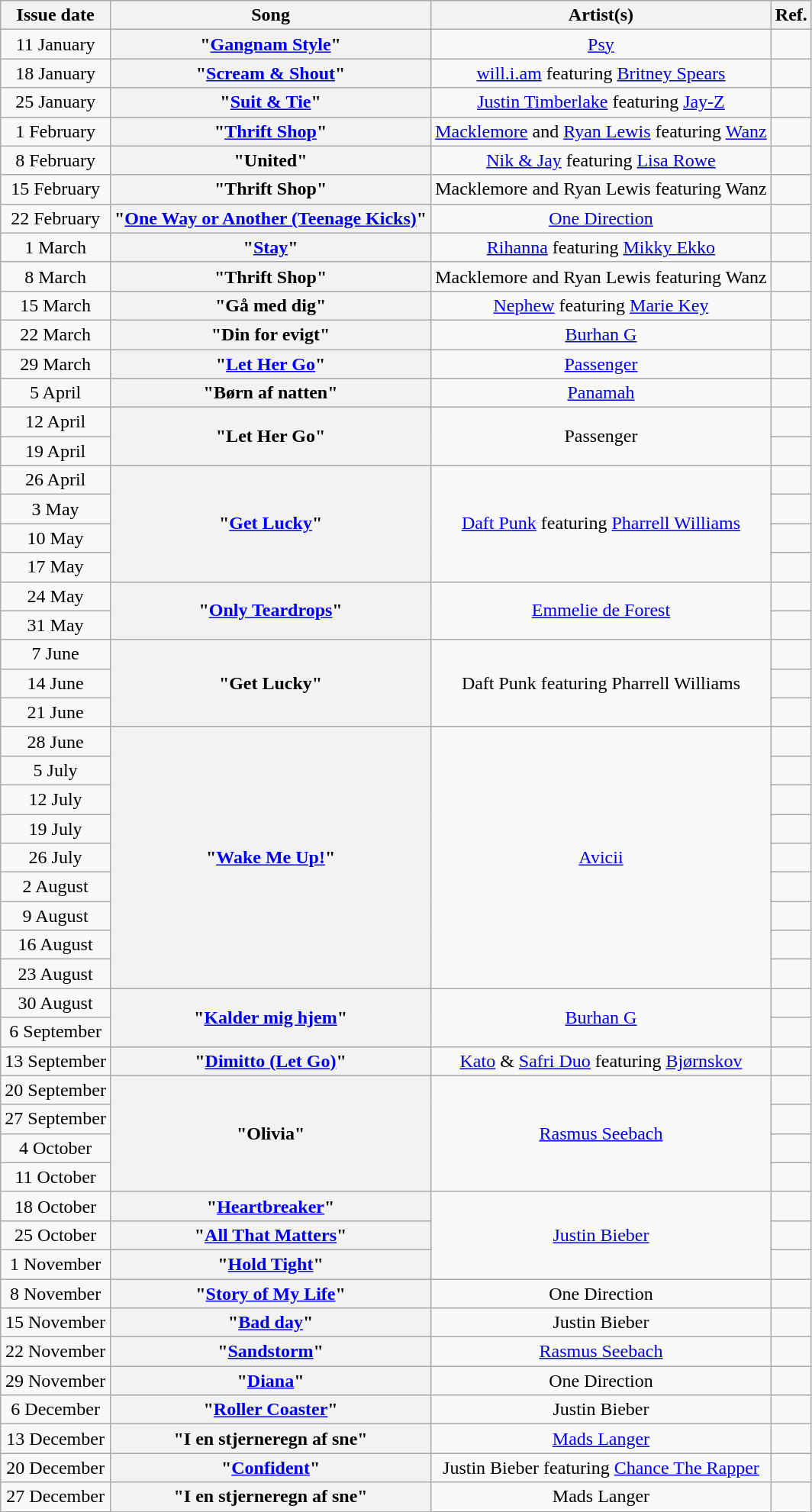<table class="wikitable plainrowheaders" style="text-align: center;">
<tr>
<th scope="col">Issue date</th>
<th scope="col">Song</th>
<th scope="col">Artist(s)</th>
<th scope="col">Ref.</th>
</tr>
<tr>
<td>11 January</td>
<th scope="row">"<a href='#'>Gangnam Style</a>"</th>
<td><a href='#'>Psy</a></td>
<td></td>
</tr>
<tr>
<td>18 January</td>
<th scope="row">"<a href='#'>Scream & Shout</a>"</th>
<td><a href='#'>will.i.am</a> featuring <a href='#'>Britney Spears</a></td>
<td></td>
</tr>
<tr>
<td>25 January</td>
<th scope="row">"<a href='#'>Suit & Tie</a>"</th>
<td><a href='#'>Justin Timberlake</a> featuring <a href='#'>Jay-Z</a></td>
<td></td>
</tr>
<tr>
<td>1 February</td>
<th scope="row">"<a href='#'>Thrift Shop</a>"</th>
<td><a href='#'>Macklemore</a> and <a href='#'>Ryan Lewis</a> featuring <a href='#'>Wanz</a></td>
<td></td>
</tr>
<tr>
<td>8 February</td>
<th scope="row">"United"</th>
<td><a href='#'>Nik & Jay</a> featuring <a href='#'>Lisa Rowe</a></td>
<td></td>
</tr>
<tr>
<td>15 February</td>
<th scope="row">"Thrift Shop"</th>
<td>Macklemore and Ryan Lewis featuring Wanz</td>
<td></td>
</tr>
<tr>
<td>22 February</td>
<th scope="row">"<a href='#'>One Way or Another (Teenage Kicks)</a>"</th>
<td><a href='#'>One Direction</a></td>
<td></td>
</tr>
<tr>
<td>1 March</td>
<th scope="row">"<a href='#'>Stay</a>"</th>
<td><a href='#'>Rihanna</a> featuring <a href='#'>Mikky Ekko</a></td>
<td></td>
</tr>
<tr>
<td>8 March</td>
<th scope="row">"Thrift Shop"</th>
<td>Macklemore and Ryan Lewis featuring Wanz</td>
<td></td>
</tr>
<tr>
<td>15 March</td>
<th scope="row">"Gå med dig"</th>
<td><a href='#'>Nephew</a> featuring <a href='#'>Marie Key</a></td>
<td></td>
</tr>
<tr>
<td>22 March</td>
<th scope="row">"Din for evigt"</th>
<td><a href='#'>Burhan G</a></td>
<td></td>
</tr>
<tr>
<td>29 March</td>
<th scope="row">"<a href='#'>Let Her Go</a>"</th>
<td><a href='#'>Passenger</a></td>
<td></td>
</tr>
<tr>
<td>5 April</td>
<th scope="row">"Børn af natten"</th>
<td><a href='#'>Panamah</a></td>
<td></td>
</tr>
<tr>
<td>12 April</td>
<th scope="row" rowspan=2>"Let Her Go"</th>
<td rowspan=2>Passenger</td>
<td></td>
</tr>
<tr>
<td>19 April</td>
<td></td>
</tr>
<tr>
<td>26 April</td>
<th scope="row" rowspan=4>"<a href='#'>Get Lucky</a>"</th>
<td rowspan="4"><a href='#'>Daft Punk</a> featuring <a href='#'>Pharrell Williams</a></td>
<td></td>
</tr>
<tr>
<td>3 May</td>
<td></td>
</tr>
<tr>
<td>10 May</td>
<td></td>
</tr>
<tr>
<td>17 May</td>
<td></td>
</tr>
<tr>
<td>24 May</td>
<th scope="row" rowspan=2>"<a href='#'>Only Teardrops</a>"</th>
<td rowspan="2"><a href='#'>Emmelie de Forest</a></td>
<td></td>
</tr>
<tr>
<td>31 May</td>
<td></td>
</tr>
<tr>
<td>7 June</td>
<th scope="row" rowspan=3>"Get Lucky"</th>
<td rowspan="3">Daft Punk featuring Pharrell Williams</td>
<td></td>
</tr>
<tr>
<td>14 June</td>
<td></td>
</tr>
<tr>
<td>21 June</td>
<td></td>
</tr>
<tr>
<td>28 June</td>
<th scope="row" rowspan=9>"<a href='#'>Wake Me Up!</a>"</th>
<td rowspan="9"><a href='#'>Avicii</a></td>
<td></td>
</tr>
<tr>
<td>5 July</td>
<td></td>
</tr>
<tr>
<td>12 July</td>
<td></td>
</tr>
<tr>
<td>19 July</td>
<td></td>
</tr>
<tr>
<td>26 July</td>
<td></td>
</tr>
<tr>
<td>2 August</td>
<td></td>
</tr>
<tr>
<td>9 August</td>
<td></td>
</tr>
<tr>
<td>16 August</td>
<td></td>
</tr>
<tr>
<td>23 August</td>
<td></td>
</tr>
<tr>
<td>30 August</td>
<th scope="row" rowspan=2>"<a href='#'>Kalder mig hjem</a>"</th>
<td rowspan="2"><a href='#'>Burhan G</a></td>
<td></td>
</tr>
<tr>
<td>6 September</td>
<td></td>
</tr>
<tr>
<td>13 September</td>
<th scope="row" rowspan=1>"<a href='#'>Dimitto (Let Go)</a>"</th>
<td><a href='#'>Kato</a> & <a href='#'>Safri Duo</a> featuring <a href='#'>Bjørnskov</a></td>
<td></td>
</tr>
<tr>
<td>20 September</td>
<th scope="row" rowspan=4>"Olivia"</th>
<td rowspan="4"><a href='#'>Rasmus Seebach</a></td>
<td></td>
</tr>
<tr>
<td>27 September</td>
<td></td>
</tr>
<tr>
<td>4 October</td>
<td></td>
</tr>
<tr>
<td>11 October</td>
<td></td>
</tr>
<tr>
<td>18 October</td>
<th scope="row" rowspan=1>"<a href='#'>Heartbreaker</a>"</th>
<td rowspan="3"><a href='#'>Justin Bieber</a></td>
<td></td>
</tr>
<tr>
<td>25 October</td>
<th scope="row" rowspan=1>"<a href='#'>All That Matters</a>"</th>
<td></td>
</tr>
<tr>
<td>1 November</td>
<th scope="row" rowspan=1>"<a href='#'>Hold Tight</a>"</th>
<td></td>
</tr>
<tr>
<td>8 November</td>
<th scope="row" rowspan=1>"<a href='#'>Story of My Life</a>"</th>
<td rowspan="1">One Direction</td>
<td></td>
</tr>
<tr>
<td>15 November</td>
<th scope="row" rowspan=1>"<a href='#'>Bad day</a>"</th>
<td rowspan="1">Justin Bieber</td>
<td></td>
</tr>
<tr>
<td>22 November</td>
<th scope="row" rowspan=1>"<a href='#'>Sandstorm</a>"</th>
<td><a href='#'>Rasmus Seebach</a></td>
<td></td>
</tr>
<tr>
<td>29 November</td>
<th scope="row" rowspan=1>"<a href='#'>Diana</a>"</th>
<td>One Direction</td>
<td></td>
</tr>
<tr>
<td>6 December</td>
<th scope="row" rowspan=1>"<a href='#'>Roller Coaster</a>"</th>
<td>Justin Bieber</td>
<td></td>
</tr>
<tr>
<td>13 December</td>
<th scope="row" rowspan=1>"I en stjerneregn af sne"</th>
<td><a href='#'>Mads Langer</a></td>
<td></td>
</tr>
<tr>
<td>20 December</td>
<th scope="row" rowspan=1>"<a href='#'>Confident</a>"</th>
<td rowspan="1">Justin Bieber featuring <a href='#'>Chance The Rapper</a></td>
<td></td>
</tr>
<tr>
<td>27 December</td>
<th scope="row" rowspan=1>"I en stjerneregn af sne"</th>
<td rowspan="1">Mads Langer</td>
<td></td>
</tr>
<tr>
</tr>
</table>
